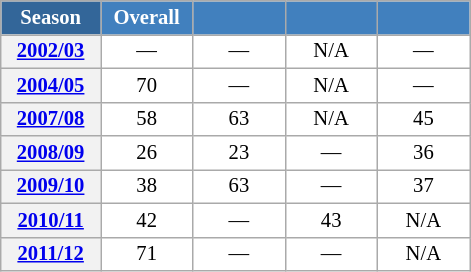<table class="wikitable" style="font-size:86%; text-align:center; border:grey solid 1px; border-collapse:collapse; background:#ffffff;">
<tr>
<th style="background-color:#369; color:white; width:60px;"> Season </th>
<th style="background-color:#4180be; color:white; width:55px;">Overall</th>
<th style="background-color:#4180be; color:white; width:55px;"></th>
<th style="background-color:#4180be; color:white; width:55px;"></th>
<th style="background-color:#4180be; color:white; width:55px;"></th>
</tr>
<tr>
<th scope=row align=center><a href='#'>2002/03</a></th>
<td align=center>—</td>
<td align=center>—</td>
<td align=center>N/A</td>
<td align=center>—</td>
</tr>
<tr>
<th scope=row align=center><a href='#'>2004/05</a></th>
<td align=center>70</td>
<td align=center>—</td>
<td align=center>N/A</td>
<td align=center>—</td>
</tr>
<tr>
<th scope=row align=center><a href='#'>2007/08</a></th>
<td align=center>58</td>
<td align=center>63</td>
<td align=center>N/A</td>
<td align=center>45</td>
</tr>
<tr>
<th scope=row align=center><a href='#'>2008/09</a></th>
<td align=center>26</td>
<td align=center>23</td>
<td align=center>—</td>
<td align=center>36</td>
</tr>
<tr>
<th scope=row align=center><a href='#'>2009/10</a></th>
<td align=center>38</td>
<td align=center>63</td>
<td align=center>—</td>
<td align=center>37</td>
</tr>
<tr>
<th scope=row align=center><a href='#'>2010/11</a></th>
<td align=center>42</td>
<td align=center>—</td>
<td align=center>43</td>
<td align=center>N/A</td>
</tr>
<tr>
<th scope=row align=center><a href='#'>2011/12</a></th>
<td align=center>71</td>
<td align=center>—</td>
<td align=center>—</td>
<td align=center>N/A</td>
</tr>
</table>
